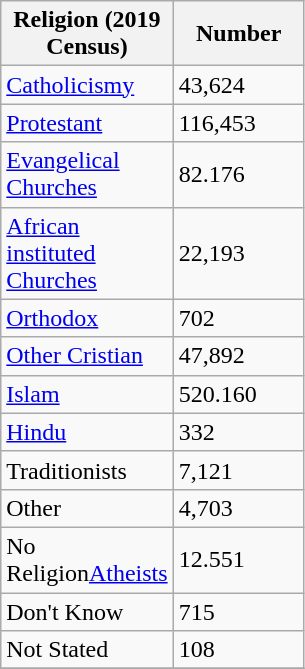<table class="wikitable">
<tr>
<th style="width:100px;">Religion (2019 Census)</th>
<th style="width:80px;">Number</th>
</tr>
<tr>
<td><a href='#'>Catholicismy</a></td>
<td>43,624</td>
</tr>
<tr>
<td><a href='#'>Protestant</a></td>
<td>116,453</td>
</tr>
<tr>
<td><a href='#'>Evangelical Churches</a></td>
<td>82.176</td>
</tr>
<tr>
<td><a href='#'>African instituted Churches</a></td>
<td>22,193</td>
</tr>
<tr>
<td><a href='#'>Orthodox</a></td>
<td>702</td>
</tr>
<tr>
<td><a href='#'>Other Cristian</a></td>
<td>47,892</td>
</tr>
<tr>
<td><a href='#'>Islam</a></td>
<td>520.160</td>
</tr>
<tr>
<td><a href='#'>Hindu</a></td>
<td>332</td>
</tr>
<tr>
<td>Traditionists</td>
<td>7,121</td>
</tr>
<tr>
<td>Other</td>
<td>4,703</td>
</tr>
<tr>
<td>No Religion<a href='#'>Atheists</a></td>
<td>12.551</td>
</tr>
<tr>
<td>Don't Know</td>
<td>715</td>
</tr>
<tr>
<td>Not Stated</td>
<td>108</td>
</tr>
<tr>
</tr>
</table>
